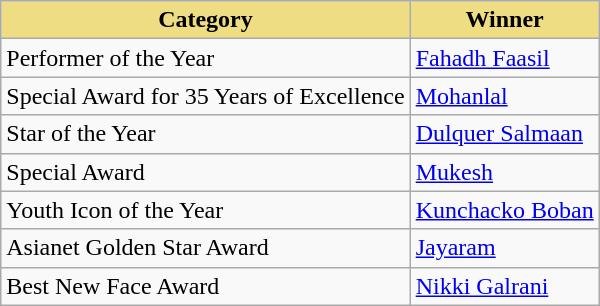<table class="wikitable">
<tr style="text-align:center;">
<th style="background:#EEDD82;">Category</th>
<th style="background:#EEDD82;">Winner</th>
</tr>
<tr>
<td>Performer of the Year</td>
<td><a href='#'>Fahadh Faasil</a></td>
</tr>
<tr>
<td>Special Award for 35 Years of Excellence</td>
<td><a href='#'>Mohanlal</a></td>
</tr>
<tr>
<td>Star of the Year</td>
<td><a href='#'>Dulquer Salmaan</a></td>
</tr>
<tr>
<td>Special Award</td>
<td><a href='#'>Mukesh</a></td>
</tr>
<tr>
<td>Youth Icon of the Year</td>
<td><a href='#'>Kunchacko Boban</a></td>
</tr>
<tr>
<td>Asianet Golden Star Award</td>
<td><a href='#'>Jayaram</a></td>
</tr>
<tr>
<td>Best New Face Award</td>
<td><a href='#'>Nikki Galrani</a></td>
</tr>
</table>
